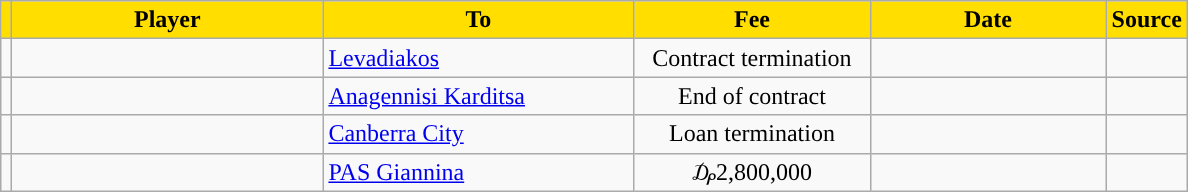<table class="wikitable sortable">
<tr>
<th style="background:#FFDE00"></th>
<th width=200 style="background:#FFDE00">Player</th>
<th width=200 style="background:#FFDE00">To</th>
<th width=150 style="background:#FFDE00">Fee</th>
<th width=150 style="background:#FFDE00">Date</th>
<th style="background:#FFDE00">Source</th>
</tr>
<tr>
<td align=center></td>
<td></td>
<td> <a href='#'>Levadiakos</a></td>
<td align=center>Contract termination</td>
<td align=center></td>
<td align=center></td>
</tr>
<tr>
<td align=center></td>
<td></td>
<td> <a href='#'>Anagennisi Karditsa</a></td>
<td align=center>End of contract</td>
<td align=center></td>
<td align=center></td>
</tr>
<tr>
<td align=center></td>
<td></td>
<td> <a href='#'>Canberra City</a></td>
<td align=center>Loan termination</td>
<td align=center></td>
<td align=center></td>
</tr>
<tr>
<td align=center></td>
<td></td>
<td> <a href='#'>PAS Giannina</a></td>
<td align=center>₯2,800,000</td>
<td align=center></td>
<td align=center></td>
</tr>
</table>
